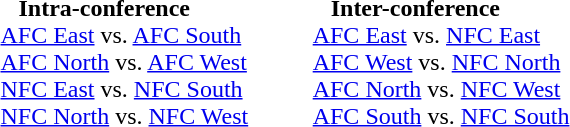<table border=0 style="margin: 0 0 0 1.5em;">
<tr valign="top">
<td><br>   <strong>Intra-conference</strong><br>
<a href='#'>AFC East</a> vs. <a href='#'>AFC South</a><br>
<a href='#'>AFC North</a> vs. <a href='#'>AFC West</a><br>
<a href='#'>NFC East</a> vs. <a href='#'>NFC South</a><br>
<a href='#'>NFC North</a> vs. <a href='#'>NFC West</a><br></td>
<td style="padding-left:40px;"><br>   <strong>Inter-conference</strong><br>
<a href='#'>AFC East</a> vs. <a href='#'>NFC East</a><br>
<a href='#'>AFC West</a> vs. <a href='#'>NFC North</a><br>
<a href='#'>AFC North</a> vs. <a href='#'>NFC West</a><br>
<a href='#'>AFC South</a> vs. <a href='#'>NFC South</a><br></td>
</tr>
</table>
